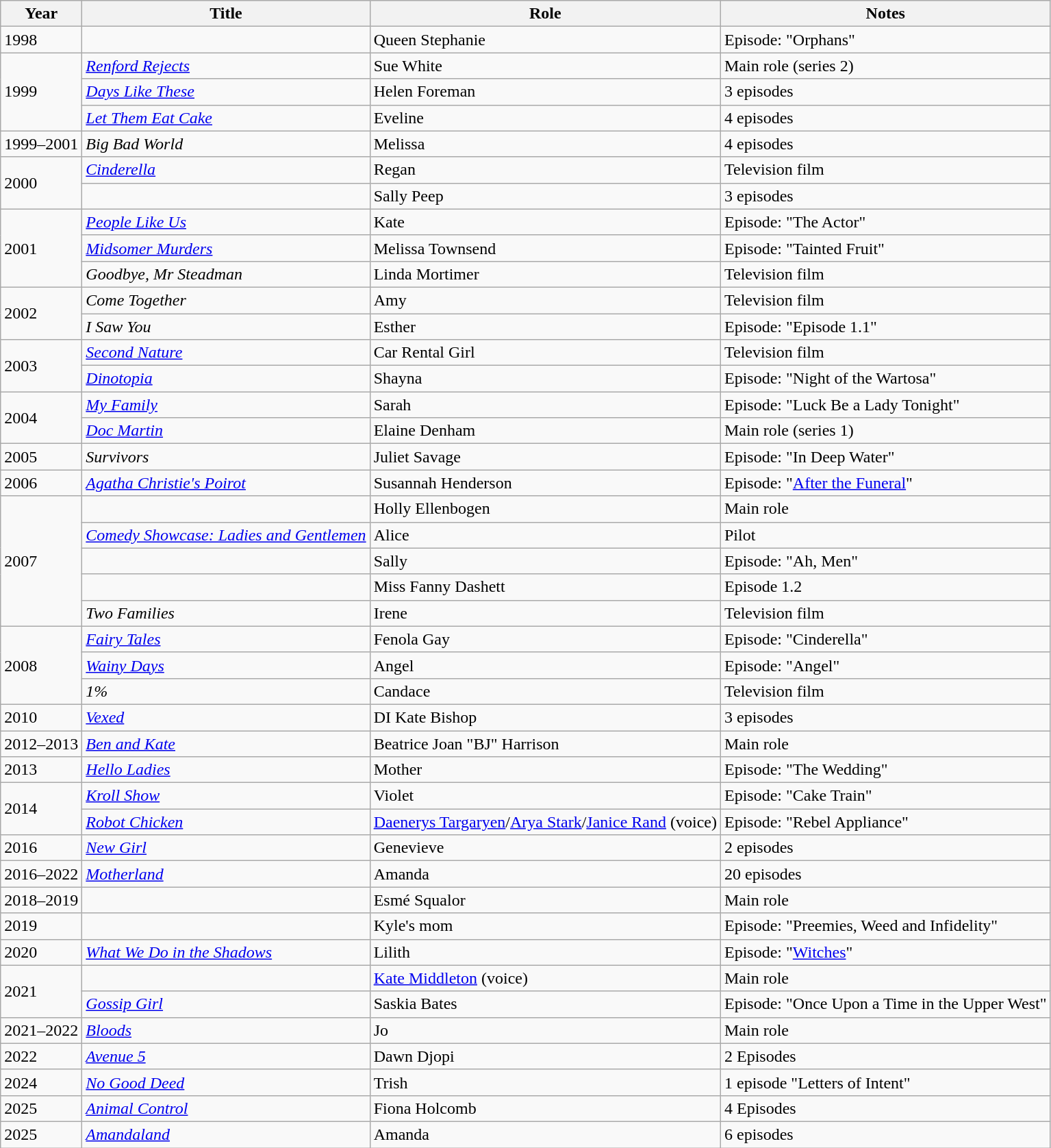<table class="wikitable sortable">
<tr>
<th>Year</th>
<th>Title</th>
<th>Role</th>
<th class="unsortable">Notes</th>
</tr>
<tr>
<td>1998</td>
<td><em></em></td>
<td>Queen Stephanie</td>
<td>Episode: "Orphans"</td>
</tr>
<tr>
<td rowspan="3">1999</td>
<td><em><a href='#'>Renford Rejects</a></em></td>
<td>Sue White</td>
<td>Main role (series 2)</td>
</tr>
<tr>
<td><em><a href='#'>Days Like These</a></em></td>
<td>Helen Foreman</td>
<td>3 episodes</td>
</tr>
<tr>
<td><em><a href='#'>Let Them Eat Cake</a></em></td>
<td>Eveline</td>
<td>4 episodes</td>
</tr>
<tr>
<td>1999–2001</td>
<td><em>Big Bad World</em></td>
<td>Melissa</td>
<td>4 episodes</td>
</tr>
<tr>
<td rowspan="2">2000</td>
<td><em><a href='#'>Cinderella</a></em></td>
<td>Regan</td>
<td>Television film</td>
</tr>
<tr>
<td><em></em></td>
<td>Sally Peep</td>
<td>3 episodes</td>
</tr>
<tr>
<td rowspan="3">2001</td>
<td><em><a href='#'>People Like Us</a></em></td>
<td>Kate</td>
<td>Episode: "The Actor"</td>
</tr>
<tr>
<td><em><a href='#'>Midsomer Murders</a></em></td>
<td>Melissa Townsend</td>
<td>Episode: "Tainted Fruit"</td>
</tr>
<tr>
<td><em>Goodbye, Mr Steadman</em></td>
<td>Linda Mortimer</td>
<td>Television film</td>
</tr>
<tr>
<td rowspan="2">2002</td>
<td><em>Come Together</em></td>
<td>Amy</td>
<td>Television film</td>
</tr>
<tr>
<td><em>I Saw You</em></td>
<td>Esther</td>
<td>Episode: "Episode 1.1"</td>
</tr>
<tr>
<td rowspan="2">2003</td>
<td><em><a href='#'>Second Nature</a></em></td>
<td>Car Rental Girl</td>
<td>Television film</td>
</tr>
<tr>
<td><em><a href='#'>Dinotopia</a></em></td>
<td>Shayna</td>
<td>Episode: "Night of the Wartosa"</td>
</tr>
<tr>
<td rowspan="2">2004</td>
<td><em><a href='#'>My Family</a></em></td>
<td>Sarah</td>
<td>Episode: "Luck Be a Lady Tonight"</td>
</tr>
<tr>
<td><em><a href='#'>Doc Martin</a></em></td>
<td>Elaine Denham</td>
<td>Main role (series 1)</td>
</tr>
<tr>
<td>2005</td>
<td><em>Survivors</em></td>
<td>Juliet Savage</td>
<td>Episode: "In Deep Water"</td>
</tr>
<tr>
<td>2006</td>
<td><em><a href='#'>Agatha Christie's Poirot</a></em></td>
<td>Susannah Henderson</td>
<td>Episode: "<a href='#'>After the Funeral</a>"</td>
</tr>
<tr>
<td rowspan="5">2007</td>
<td><em></em></td>
<td>Holly Ellenbogen</td>
<td>Main role</td>
</tr>
<tr>
<td><em><a href='#'>Comedy Showcase: Ladies and Gentlemen</a></em></td>
<td>Alice</td>
<td>Pilot</td>
</tr>
<tr>
<td><em></em></td>
<td>Sally</td>
<td>Episode: "Ah, Men"</td>
</tr>
<tr>
<td><em></em></td>
<td>Miss Fanny Dashett</td>
<td>Episode 1.2</td>
</tr>
<tr>
<td><em>Two Families</em></td>
<td>Irene</td>
<td>Television film</td>
</tr>
<tr>
<td rowspan="3">2008</td>
<td><a href='#'><em>Fairy Tales</em></a></td>
<td>Fenola Gay</td>
<td>Episode: "Cinderella"</td>
</tr>
<tr>
<td><em><a href='#'>Wainy Days</a></em></td>
<td>Angel</td>
<td>Episode: "Angel"</td>
</tr>
<tr>
<td><em>1%</em></td>
<td>Candace</td>
<td>Television film</td>
</tr>
<tr>
<td>2010</td>
<td><em><a href='#'>Vexed</a></em></td>
<td>DI Kate Bishop</td>
<td>3 episodes</td>
</tr>
<tr>
<td>2012–2013</td>
<td><em><a href='#'>Ben and Kate</a></em></td>
<td>Beatrice Joan "BJ" Harrison</td>
<td>Main role</td>
</tr>
<tr>
<td>2013</td>
<td><em><a href='#'>Hello Ladies</a></em></td>
<td>Mother</td>
<td>Episode: "The Wedding"</td>
</tr>
<tr>
<td rowspan="2">2014</td>
<td><em><a href='#'>Kroll Show</a></em></td>
<td>Violet</td>
<td>Episode: "Cake Train"</td>
</tr>
<tr>
<td><em><a href='#'>Robot Chicken</a></em></td>
<td><a href='#'>Daenerys Targaryen</a>/<a href='#'>Arya Stark</a>/<a href='#'>Janice Rand</a> (voice)</td>
<td>Episode: "Rebel Appliance"</td>
</tr>
<tr>
<td>2016</td>
<td><em><a href='#'>New Girl</a></em></td>
<td>Genevieve</td>
<td>2 episodes</td>
</tr>
<tr>
<td>2016–2022</td>
<td><em><a href='#'>Motherland</a></em></td>
<td>Amanda</td>
<td>20 episodes</td>
</tr>
<tr>
<td>2018–2019</td>
<td><em></em></td>
<td>Esmé Squalor</td>
<td>Main role</td>
</tr>
<tr>
<td>2019</td>
<td><em></em></td>
<td>Kyle's mom</td>
<td>Episode: "Preemies, Weed and Infidelity"</td>
</tr>
<tr>
<td>2020</td>
<td><em><a href='#'>What We Do in the Shadows</a></em></td>
<td>Lilith</td>
<td>Episode: "<a href='#'>Witches</a>"</td>
</tr>
<tr>
<td rowspan="2">2021</td>
<td><em></em></td>
<td><a href='#'>Kate Middleton</a> (voice)</td>
<td>Main role</td>
</tr>
<tr>
<td><em><a href='#'>Gossip Girl</a></em></td>
<td>Saskia Bates</td>
<td>Episode: "Once Upon a Time in the Upper West"</td>
</tr>
<tr>
<td>2021–2022</td>
<td><em><a href='#'>Bloods</a></em></td>
<td>Jo</td>
<td>Main role</td>
</tr>
<tr>
<td>2022</td>
<td><em><a href='#'>Avenue 5</a></em></td>
<td>Dawn Djopi</td>
<td>2 Episodes</td>
</tr>
<tr>
<td>2024</td>
<td><em><a href='#'>No Good Deed</a></em></td>
<td>Trish</td>
<td>1 episode "Letters of Intent"</td>
</tr>
<tr>
<td>2025</td>
<td><em><a href='#'>Animal Control</a></em></td>
<td>Fiona Holcomb</td>
<td>4 Episodes</td>
</tr>
<tr>
<td>2025</td>
<td><em><a href='#'>Amandaland</a></em></td>
<td>Amanda</td>
<td>6 episodes</td>
</tr>
</table>
